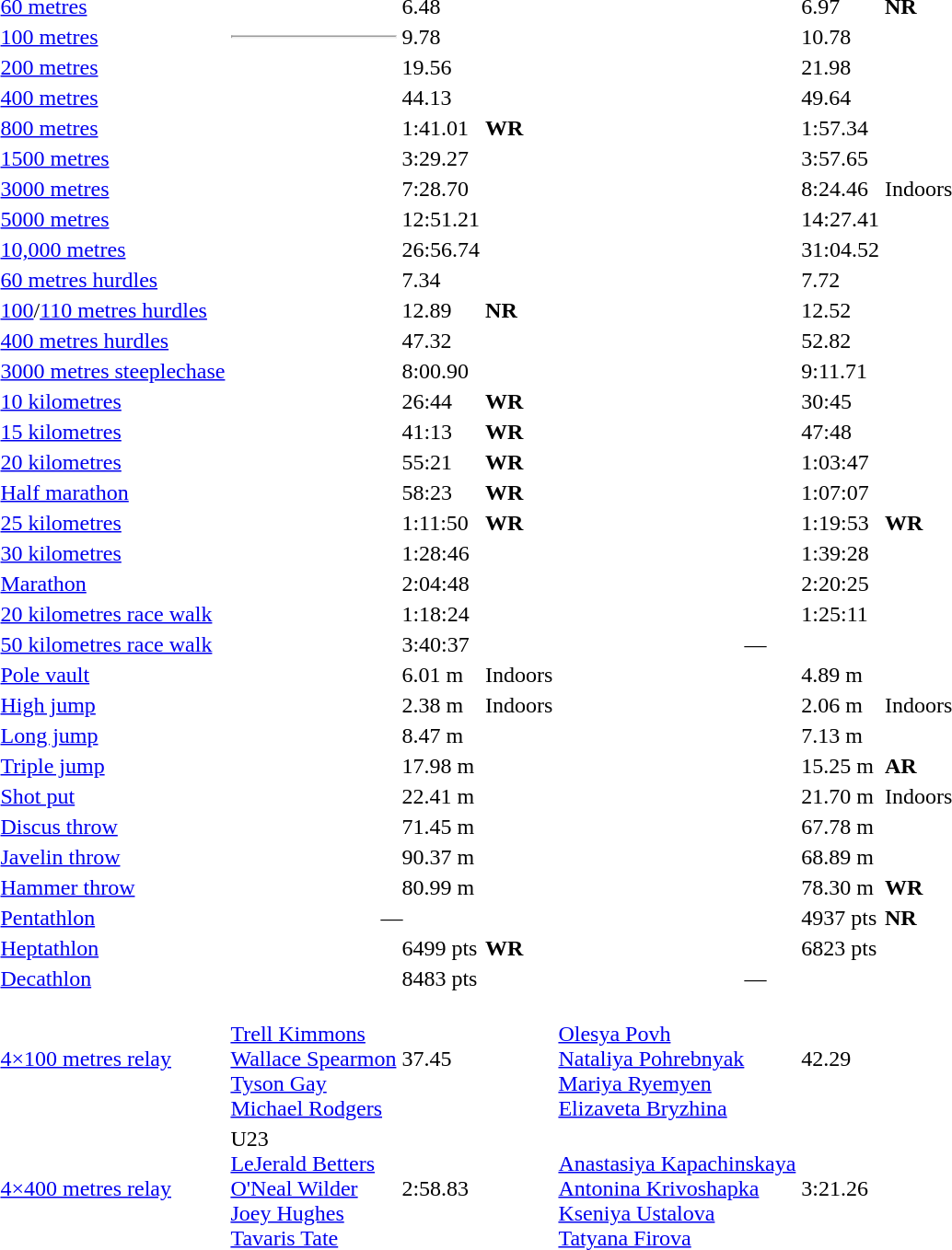<table>
<tr>
<td><a href='#'>60 metres</a></td>
<td></td>
<td>6.48</td>
<td></td>
<td></td>
<td>6.97</td>
<td><strong>NR</strong></td>
</tr>
<tr>
<td><a href='#'>100 metres</a></td>
<td><hr></td>
<td>9.78</td>
<td></td>
<td></td>
<td>10.78</td>
<td></td>
</tr>
<tr>
<td><a href='#'>200 metres</a></td>
<td></td>
<td>19.56</td>
<td></td>
<td></td>
<td>21.98</td>
<td></td>
</tr>
<tr>
<td><a href='#'>400 metres</a></td>
<td></td>
<td>44.13</td>
<td></td>
<td></td>
<td>49.64</td>
<td></td>
</tr>
<tr>
<td><a href='#'>800 metres</a></td>
<td></td>
<td>1:41.01</td>
<td><strong>WR</strong></td>
<td></td>
<td>1:57.34</td>
<td></td>
</tr>
<tr>
<td><a href='#'>1500 metres</a></td>
<td></td>
<td>3:29.27</td>
<td></td>
<td></td>
<td>3:57.65</td>
<td></td>
</tr>
<tr>
<td><a href='#'>3000 metres</a></td>
<td></td>
<td>7:28.70</td>
<td></td>
<td></td>
<td>8:24.46</td>
<td>Indoors</td>
</tr>
<tr>
<td><a href='#'>5000 metres</a></td>
<td></td>
<td>12:51.21</td>
<td></td>
<td></td>
<td>14:27.41</td>
<td></td>
</tr>
<tr>
<td><a href='#'>10,000 metres</a></td>
<td></td>
<td>26:56.74</td>
<td></td>
<td></td>
<td>31:04.52</td>
<td></td>
</tr>
<tr>
<td><a href='#'>60 metres hurdles</a></td>
<td></td>
<td>7.34</td>
<td></td>
<td></td>
<td>7.72</td>
<td></td>
</tr>
<tr>
<td><a href='#'>100</a>/<a href='#'>110 metres hurdles</a></td>
<td></td>
<td>12.89</td>
<td><strong>NR</strong></td>
<td></td>
<td>12.52</td>
<td></td>
</tr>
<tr>
<td><a href='#'>400 metres hurdles</a></td>
<td></td>
<td>47.32</td>
<td></td>
<td></td>
<td>52.82</td>
<td></td>
</tr>
<tr>
<td><a href='#'>3000 metres steeplechase</a></td>
<td></td>
<td>8:00.90</td>
<td></td>
<td></td>
<td>9:11.71</td>
<td></td>
</tr>
<tr>
<td><a href='#'>10 kilometres</a></td>
<td></td>
<td>26:44</td>
<td><strong>WR</strong></td>
<td></td>
<td>30:45</td>
<td></td>
</tr>
<tr>
<td><a href='#'>15 kilometres</a></td>
<td></td>
<td>41:13</td>
<td><strong>WR</strong></td>
<td></td>
<td>47:48</td>
<td></td>
</tr>
<tr>
<td><a href='#'>20 kilometres</a></td>
<td></td>
<td>55:21</td>
<td><strong>WR</strong></td>
<td></td>
<td>1:03:47</td>
<td></td>
</tr>
<tr>
<td><a href='#'>Half marathon</a></td>
<td></td>
<td>58:23</td>
<td><strong>WR</strong></td>
<td></td>
<td>1:07:07</td>
<td></td>
</tr>
<tr>
<td><a href='#'>25 kilometres</a></td>
<td></td>
<td>1:11:50</td>
<td><strong>WR</strong></td>
<td></td>
<td>1:19:53</td>
<td><strong>WR</strong></td>
</tr>
<tr>
<td><a href='#'>30 kilometres</a></td>
<td></td>
<td>1:28:46</td>
<td></td>
<td></td>
<td>1:39:28</td>
<td></td>
</tr>
<tr>
<td><a href='#'>Marathon</a></td>
<td></td>
<td>2:04:48</td>
<td></td>
<td></td>
<td>2:20:25</td>
<td></td>
</tr>
<tr>
<td><a href='#'>20 kilometres race walk</a></td>
<td></td>
<td>1:18:24</td>
<td></td>
<td></td>
<td>1:25:11</td>
<td></td>
</tr>
<tr>
<td><a href='#'>50 kilometres race walk</a></td>
<td></td>
<td>3:40:37</td>
<td></td>
<td align=center colspan=3>—</td>
</tr>
<tr>
<td><a href='#'>Pole vault</a></td>
<td></td>
<td>6.01 m</td>
<td>Indoors</td>
<td></td>
<td>4.89 m</td>
<td></td>
</tr>
<tr>
<td><a href='#'>High jump</a></td>
<td></td>
<td>2.38 m</td>
<td>Indoors</td>
<td></td>
<td>2.06 m</td>
<td>Indoors</td>
</tr>
<tr>
<td><a href='#'>Long jump</a></td>
<td></td>
<td>8.47 m</td>
<td></td>
<td></td>
<td>7.13 m</td>
<td></td>
</tr>
<tr>
<td><a href='#'>Triple jump</a></td>
<td></td>
<td>17.98 m</td>
<td></td>
<td></td>
<td>15.25 m</td>
<td><strong>AR</strong></td>
</tr>
<tr>
<td><a href='#'>Shot put</a></td>
<td></td>
<td>22.41 m</td>
<td></td>
<td></td>
<td>21.70 m</td>
<td>Indoors</td>
</tr>
<tr>
<td><a href='#'>Discus throw</a></td>
<td></td>
<td>71.45 m</td>
<td></td>
<td></td>
<td>67.78 m</td>
<td></td>
</tr>
<tr>
<td><a href='#'>Javelin throw</a></td>
<td></td>
<td>90.37 m</td>
<td></td>
<td></td>
<td>68.89 m</td>
<td></td>
</tr>
<tr>
<td><a href='#'>Hammer throw</a></td>
<td></td>
<td>80.99 m</td>
<td></td>
<td></td>
<td>78.30 m</td>
<td><strong>WR</strong></td>
</tr>
<tr>
<td><a href='#'>Pentathlon</a></td>
<td align=center colspan=3>—</td>
<td></td>
<td>4937 pts</td>
<td><strong>NR</strong></td>
</tr>
<tr>
<td><a href='#'>Heptathlon</a></td>
<td></td>
<td>6499 pts</td>
<td><strong>WR</strong></td>
<td></td>
<td>6823 pts</td>
<td></td>
</tr>
<tr>
<td><a href='#'>Decathlon</a></td>
<td></td>
<td>8483 pts</td>
<td></td>
<td align=center colspan=3>—</td>
</tr>
<tr>
<td><a href='#'>4×100 metres relay</a></td>
<td><br><a href='#'>Trell Kimmons</a><br><a href='#'>Wallace Spearmon</a><br><a href='#'>Tyson Gay</a><br><a href='#'>Michael Rodgers</a></td>
<td>37.45</td>
<td></td>
<td><br><a href='#'>Olesya Povh</a><br><a href='#'>Nataliya Pohrebnyak</a><br><a href='#'>Mariya Ryemyen</a><br><a href='#'>Elizaveta Bryzhina</a></td>
<td>42.29</td>
<td></td>
</tr>
<tr>
<td><a href='#'>4×400 metres relay</a></td>
<td> U23<br><a href='#'>LeJerald Betters</a><br><a href='#'>O'Neal Wilder</a><br><a href='#'>Joey Hughes</a><br><a href='#'>Tavaris Tate</a></td>
<td>2:58.83</td>
<td></td>
<td><br><a href='#'>Anastasiya Kapachinskaya</a><br><a href='#'>Antonina Krivoshapka</a><br><a href='#'>Kseniya Ustalova</a><br><a href='#'>Tatyana Firova</a></td>
<td>3:21.26</td>
<td></td>
</tr>
</table>
